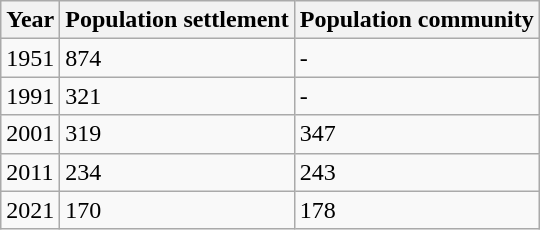<table class=wikitable>
<tr>
<th>Year</th>
<th>Population settlement</th>
<th>Population community</th>
</tr>
<tr>
<td>1951</td>
<td>874</td>
<td>-</td>
</tr>
<tr>
<td>1991</td>
<td>321</td>
<td>-</td>
</tr>
<tr>
<td>2001</td>
<td>319</td>
<td>347</td>
</tr>
<tr>
<td>2011</td>
<td>234</td>
<td>243</td>
</tr>
<tr>
<td>2021</td>
<td>170</td>
<td>178</td>
</tr>
</table>
